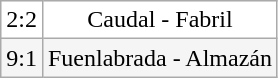<table class="wikitable">
<tr align=center bgcolor=white>
<td>2:2</td>
<td>Caudal - Fabril</td>
</tr>
<tr align=center bgcolor=#F5F5F5>
<td>9:1</td>
<td>Fuenlabrada - Almazán</td>
</tr>
</table>
